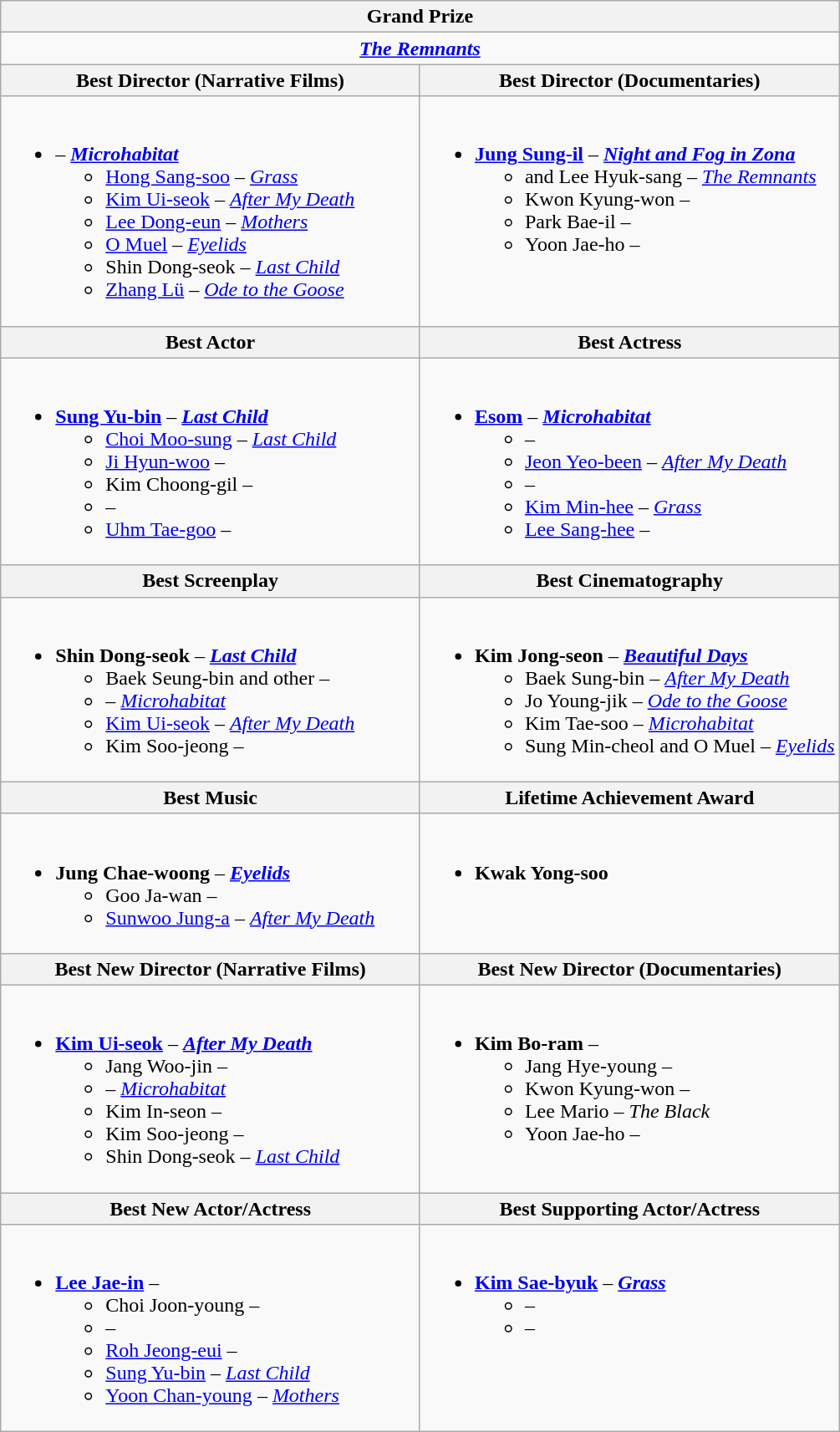<table class="wikitable">
<tr>
<th colspan="2">Grand Prize</th>
</tr>
<tr>
<td colspan="2" valign="top" align="center"><strong><em><a href='#'>The Remnants</a></em></strong></td>
</tr>
<tr>
<th width="50%">Best Director (Narrative Films)</th>
<th width="50%">Best Director (Documentaries)</th>
</tr>
<tr>
<td valign="top"><br><ul><li><strong></strong> – <strong><em><a href='#'>Microhabitat</a></em></strong><ul><li><a href='#'>Hong Sang-soo</a> – <em><a href='#'>Grass</a></em></li><li><a href='#'>Kim Ui-seok</a> – <em><a href='#'>After My Death</a></em></li><li><a href='#'>Lee Dong-eun</a> – <em><a href='#'>Mothers</a></em></li><li><a href='#'>O Muel</a> – <em><a href='#'>Eyelids</a></em></li><li>Shin Dong-seok – <em><a href='#'>Last Child</a></em></li><li><a href='#'>Zhang Lü</a> – <em><a href='#'>Ode to the Goose</a></em></li></ul></li></ul></td>
<td valign="top"><br><ul><li><strong><a href='#'>Jung Sung-il</a></strong> – <strong><em><a href='#'>Night and Fog in Zona</a></em></strong><ul><li> and Lee Hyuk-sang – <em><a href='#'>The Remnants</a></em></li><li>Kwon Kyung-won – <em></em></li><li>Park Bae-il – <em></em></li><li>Yoon Jae-ho – <em></em></li></ul></li></ul></td>
</tr>
<tr>
<th>Best Actor</th>
<th>Best Actress</th>
</tr>
<tr>
<td valign="top"><br><ul><li><strong><a href='#'>Sung Yu-bin</a></strong> – <strong><em><a href='#'>Last Child</a></em></strong><ul><li><a href='#'>Choi Moo-sung</a> – <em><a href='#'>Last Child</a></em></li><li><a href='#'>Ji Hyun-woo</a> – <em></em></li><li>Kim Choong-gil – <em></em></li><li> – <em></em></li><li><a href='#'>Uhm Tae-goo</a> – <em></em></li></ul></li></ul></td>
<td valign="top"><br><ul><li><strong><a href='#'>Esom</a></strong> – <strong><em><a href='#'>Microhabitat</a></em></strong><ul><li> – <em></em></li><li><a href='#'>Jeon Yeo-been</a> – <em><a href='#'>After My Death</a></em></li><li> – <em></em></li><li><a href='#'>Kim Min-hee</a> – <em><a href='#'>Grass</a></em></li><li><a href='#'>Lee Sang-hee</a> – <em></em></li></ul></li></ul></td>
</tr>
<tr>
<th>Best Screenplay</th>
<th>Best Cinematography</th>
</tr>
<tr>
<td valign="top"><br><ul><li><strong>Shin Dong-seok</strong> – <strong><em><a href='#'>Last Child</a></em></strong><ul><li>Baek Seung-bin and other – <em></em></li><li> – <em><a href='#'>Microhabitat</a></em></li><li><a href='#'>Kim Ui-seok</a> – <em><a href='#'>After My Death</a></em></li><li>Kim Soo-jeong – <em></em></li></ul></li></ul></td>
<td valign="top"><br><ul><li><strong>Kim Jong-seon</strong> – <strong><em><a href='#'>Beautiful Days</a></em></strong><ul><li>Baek Sung-bin – <em><a href='#'>After My Death</a></em></li><li>Jo Young-jik – <em><a href='#'>Ode to the Goose</a></em></li><li>Kim Tae-soo – <em><a href='#'>Microhabitat</a></em></li><li>Sung Min-cheol and O Muel – <em><a href='#'>Eyelids</a></em></li></ul></li></ul></td>
</tr>
<tr>
<th>Best Music</th>
<th>Lifetime Achievement Award</th>
</tr>
<tr>
<td valign="top"><br><ul><li><strong>Jung Chae-woong</strong> – <strong><em><a href='#'>Eyelids</a></em></strong><ul><li>Goo Ja-wan – <em></em></li><li><a href='#'>Sunwoo Jung-a</a> – <em><a href='#'>After My Death</a></em></li></ul></li></ul></td>
<td valign="top"><br><ul><li><strong>Kwak Yong-soo</strong></li></ul></td>
</tr>
<tr>
<th>Best New Director (Narrative Films)</th>
<th>Best New Director (Documentaries)</th>
</tr>
<tr>
<td valign="top"><br><ul><li><strong><a href='#'>Kim Ui-seok</a></strong> – <strong><em><a href='#'>After My Death</a></em></strong><ul><li>Jang Woo-jin – <em></em></li><li> – <em><a href='#'>Microhabitat</a></em></li><li>Kim In-seon – <em></em></li><li>Kim Soo-jeong – <em></em></li><li>Shin Dong-seok – <em><a href='#'>Last Child</a></em></li></ul></li></ul></td>
<td valign="top"><br><ul><li><strong>Kim Bo-ram</strong> – <strong><em></em></strong><ul><li>Jang Hye-young – <em></em></li><li>Kwon Kyung-won – <em></em></li><li>Lee Mario – <em>The Black</em></li><li>Yoon Jae-ho – <em></em></li></ul></li></ul></td>
</tr>
<tr>
<th>Best New Actor/Actress</th>
<th>Best Supporting Actor/Actress</th>
</tr>
<tr>
<td valign="top"><br><ul><li><strong><a href='#'>Lee Jae-in</a></strong> – <strong><em></em></strong><ul><li>Choi Joon-young – <em></em></li><li> – <em></em></li><li><a href='#'>Roh Jeong-eui</a> – <em></em></li><li><a href='#'>Sung Yu-bin</a> – <em><a href='#'>Last Child</a></em></li><li><a href='#'>Yoon Chan-young</a> – <em><a href='#'>Mothers</a></em></li></ul></li></ul></td>
<td valign="top"><br><ul><li><strong><a href='#'>Kim Sae-byuk</a></strong> – <strong><em><a href='#'>Grass</a></em></strong><ul><li> – <em></em></li><li> – <em></em></li></ul></li></ul></td>
</tr>
</table>
